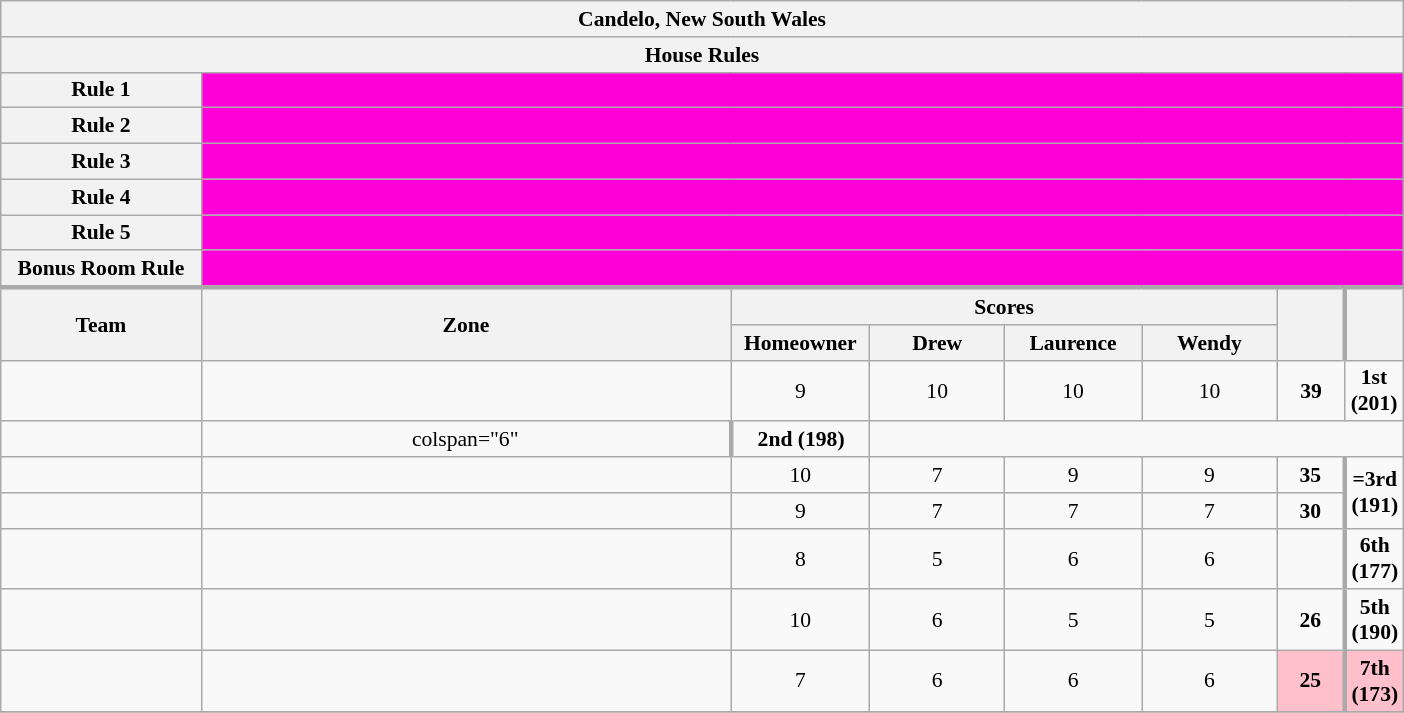<table class="wikitable plainrowheaders" style="text-align:center; font-size:90%; width:65em;">
<tr>
<th colspan="8" >Candelo, New South Wales</th>
</tr>
<tr>
<th colspan="8">House Rules</th>
</tr>
<tr>
<th>Rule 1</th>
<td colspan="8" style="background:#FF00D8"></td>
</tr>
<tr>
<th>Rule 2</th>
<td colspan="8" style="background:#FF00D8"></td>
</tr>
<tr>
<th>Rule 3</th>
<td colspan="8" style="background:#FF00D8"></td>
</tr>
<tr>
<th>Rule 4</th>
<td colspan="8" style="background:#FF00D8"></td>
</tr>
<tr>
<th>Rule 5</th>
<td colspan="8" style="background:#FF00D8"></td>
</tr>
<tr>
<th>Bonus Room Rule</th>
<td colspan="8" style="background:#FF00D8"></td>
</tr>
<tr style="border-top:3px solid #aaa;">
<th rowspan="2">Team</th>
<th rowspan="2" style="width:40%;">Zone</th>
<th colspan="4" style="width:40%;">Scores</th>
<th rowspan="2" style="width:10%;"></th>
<th rowspan="2" style="width:10%; border-left:3px solid #aaa;"></th>
</tr>
<tr>
<th style="width:10%;">Homeowner</th>
<th style="width:10%;">Drew</th>
<th style="width:10%;">Laurence</th>
<th style="width:10%;">Wendy</th>
</tr>
<tr>
<td style="width:15%;"></td>
<td></td>
<td>9</td>
<td>10</td>
<td>10</td>
<td>10</td>
<td><strong>39</strong></td>
<td><strong>1st (201)</strong></td>
</tr>
<tr>
<td style="width:15%;"></td>
<td>colspan="6" </td>
<td style="border-left:3px solid #aaa;"><strong>2nd (198)</strong></td>
</tr>
<tr>
<td style="width:15%;"></td>
<td></td>
<td>10</td>
<td>7</td>
<td>9</td>
<td>9</td>
<td><strong>35</strong></td>
<td rowspan="2" style="border-left:3px solid #aaa;"><strong>=3rd (191)</strong></td>
</tr>
<tr>
<td style="width:15%;"></td>
<td></td>
<td>9</td>
<td>7</td>
<td>7</td>
<td>7</td>
<td><strong>30</strong></td>
</tr>
<tr>
<td style="width:15%;"></td>
<td></td>
<td>8</td>
<td>5</td>
<td>6</td>
<td>6</td>
<td></td>
<td style="border-left:3px solid #aaa;"><strong>6th (177)</strong></td>
</tr>
<tr>
<td style="width:15%;"></td>
<td></td>
<td>10</td>
<td>6</td>
<td>5</td>
<td>5</td>
<td><strong>26</strong></td>
<td style="border-left:3px solid #aaa;"><strong>5th (190)</strong></td>
</tr>
<tr>
<td style="width:15%;"></td>
<td></td>
<td>7</td>
<td>6</td>
<td>6</td>
<td>6</td>
<td style="background:pink"><strong>25</strong></td>
<td style="border-left:3px solid #aaa;" bgcolor="pink"><strong>7th (173)</strong></td>
</tr>
<tr>
</tr>
</table>
